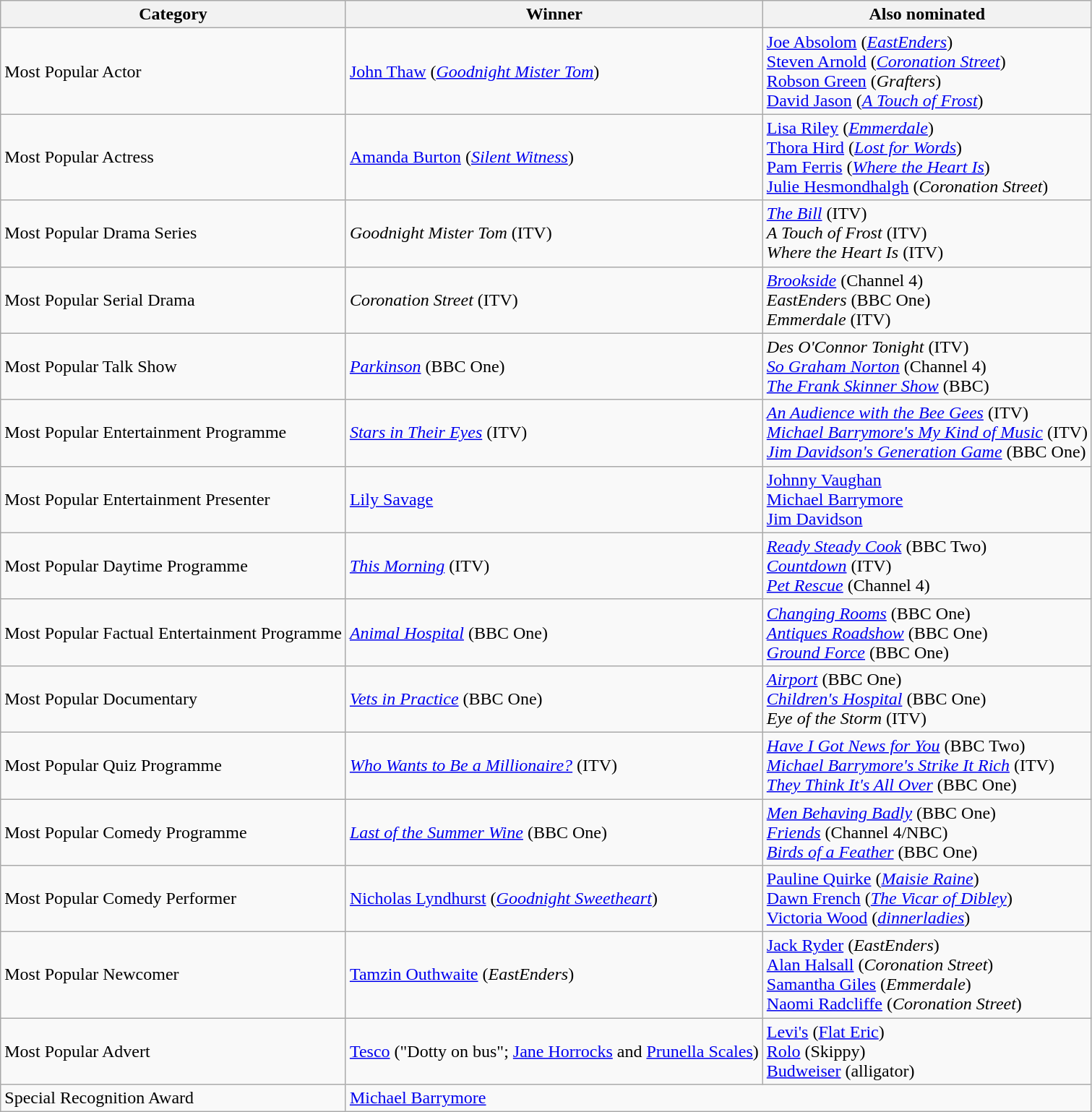<table class="wikitable sortable">
<tr>
<th>Category</th>
<th>Winner</th>
<th>Also nominated</th>
</tr>
<tr>
<td>Most Popular Actor</td>
<td><a href='#'>John Thaw</a> (<em><a href='#'>Goodnight Mister Tom</a></em>)</td>
<td><a href='#'>Joe Absolom</a> (<em><a href='#'>EastEnders</a></em>)<br><a href='#'>Steven Arnold</a> (<em><a href='#'>Coronation Street</a></em>)<br><a href='#'>Robson Green</a> (<em>Grafters</em>)<br><a href='#'>David Jason</a> (<em><a href='#'>A Touch of Frost</a></em>)</td>
</tr>
<tr>
<td>Most Popular Actress</td>
<td><a href='#'>Amanda Burton</a> (<em><a href='#'>Silent Witness</a></em>)</td>
<td><a href='#'>Lisa Riley</a> (<em><a href='#'>Emmerdale</a></em>)<br><a href='#'>Thora Hird</a> (<em><a href='#'>Lost for Words</a></em>)<br><a href='#'>Pam Ferris</a> (<em><a href='#'>Where the Heart Is</a></em>)<br><a href='#'>Julie Hesmondhalgh</a> (<em>Coronation Street</em>)</td>
</tr>
<tr>
<td>Most Popular Drama Series</td>
<td><em>Goodnight Mister Tom</em> (ITV)</td>
<td><em><a href='#'>The Bill</a></em> (ITV)<br><em>A Touch of Frost</em> (ITV)<br><em>Where the Heart Is</em> (ITV)</td>
</tr>
<tr>
<td>Most Popular Serial Drama</td>
<td><em>Coronation Street</em> (ITV)</td>
<td><em><a href='#'>Brookside</a></em> (Channel 4)<br><em>EastEnders</em> (BBC One)<br><em>Emmerdale</em> (ITV)</td>
</tr>
<tr>
<td>Most Popular Talk Show</td>
<td><em><a href='#'>Parkinson</a></em> (BBC One)</td>
<td><em>Des O'Connor Tonight</em> (ITV)<br><em><a href='#'>So Graham Norton</a></em> (Channel 4)<br><em><a href='#'>The Frank Skinner Show</a></em> (BBC)</td>
</tr>
<tr>
<td>Most Popular Entertainment Programme</td>
<td><em><a href='#'>Stars in Their Eyes</a></em> (ITV)</td>
<td><em><a href='#'>An Audience with the Bee Gees</a></em> (ITV)<br><em><a href='#'>Michael Barrymore's My Kind of Music</a></em> (ITV)<br><em><a href='#'>Jim Davidson's Generation Game</a></em> (BBC One)</td>
</tr>
<tr>
<td>Most Popular Entertainment Presenter</td>
<td><a href='#'>Lily Savage</a></td>
<td><a href='#'>Johnny Vaughan</a><br><a href='#'>Michael Barrymore</a><br><a href='#'>Jim Davidson</a></td>
</tr>
<tr>
<td>Most Popular Daytime Programme</td>
<td><em><a href='#'>This Morning</a></em> (ITV)</td>
<td><em><a href='#'>Ready Steady Cook</a></em> (BBC Two)<br><em><a href='#'>Countdown</a></em> (ITV)<br><em><a href='#'>Pet Rescue</a></em> (Channel 4)</td>
</tr>
<tr>
<td>Most Popular Factual Entertainment Programme</td>
<td><em><a href='#'>Animal Hospital</a></em> (BBC One)</td>
<td><em><a href='#'>Changing Rooms</a></em> (BBC One)<br><em><a href='#'>Antiques Roadshow</a></em> (BBC One)<br><em><a href='#'>Ground Force</a></em> (BBC One)</td>
</tr>
<tr>
<td>Most Popular Documentary</td>
<td><em><a href='#'>Vets in Practice</a></em> (BBC One)</td>
<td><em><a href='#'>Airport</a></em> (BBC One)<br><em><a href='#'>Children's Hospital</a></em> (BBC One)<br><em>Eye of the Storm</em> (ITV)</td>
</tr>
<tr>
<td>Most Popular Quiz Programme</td>
<td><em><a href='#'>Who Wants to Be a Millionaire?</a></em> (ITV)</td>
<td><em><a href='#'>Have I Got News for You</a></em> (BBC Two)<br><em><a href='#'>Michael Barrymore's Strike It Rich</a></em> (ITV)<br><em><a href='#'>They Think It's All Over</a></em> (BBC One)</td>
</tr>
<tr>
<td>Most Popular Comedy Programme</td>
<td><em><a href='#'>Last of the Summer Wine</a></em> (BBC One)</td>
<td><em><a href='#'>Men Behaving Badly</a></em> (BBC One)<br><em><a href='#'>Friends</a></em> (Channel 4/NBC)<br><em><a href='#'>Birds of a Feather</a></em> (BBC One)</td>
</tr>
<tr>
<td>Most Popular Comedy Performer</td>
<td><a href='#'>Nicholas Lyndhurst</a> (<em><a href='#'>Goodnight Sweetheart</a></em>)</td>
<td><a href='#'>Pauline Quirke</a> (<em><a href='#'>Maisie Raine</a></em>)<br><a href='#'>Dawn French</a> (<em><a href='#'>The Vicar of Dibley</a></em>)<br><a href='#'>Victoria Wood</a> (<em><a href='#'>dinnerladies</a></em>)</td>
</tr>
<tr>
<td>Most Popular Newcomer</td>
<td><a href='#'>Tamzin Outhwaite</a> (<em>EastEnders</em>)</td>
<td><a href='#'>Jack Ryder</a> (<em>EastEnders</em>)<br><a href='#'>Alan Halsall</a> (<em>Coronation Street</em>)<br><a href='#'>Samantha Giles</a> (<em>Emmerdale</em>)<br><a href='#'>Naomi Radcliffe</a> (<em>Coronation Street</em>)</td>
</tr>
<tr>
<td>Most Popular Advert</td>
<td><a href='#'>Tesco</a> ("Dotty on bus"; <a href='#'>Jane Horrocks</a> and <a href='#'>Prunella Scales</a>)</td>
<td><a href='#'>Levi's</a> (<a href='#'>Flat Eric</a>)<br><a href='#'>Rolo</a> (Skippy)<br><a href='#'>Budweiser</a> (alligator)</td>
</tr>
<tr>
<td>Special Recognition Award</td>
<td colspan="2"><a href='#'>Michael Barrymore</a></td>
</tr>
</table>
